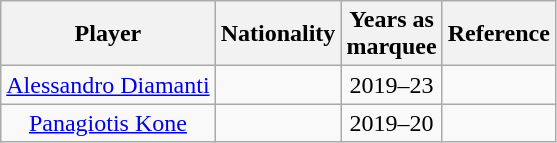<table class="wikitable" style="text-align:center">
<tr>
<th>Player</th>
<th>Nationality</th>
<th>Years as <br>marquee</th>
<th>Reference</th>
</tr>
<tr>
<td><a href='#'>Alessandro Diamanti</a></td>
<td></td>
<td>2019–23</td>
<td></td>
</tr>
<tr>
<td><a href='#'>Panagiotis Kone</a></td>
<td></td>
<td>2019–20</td>
<td></td>
</tr>
</table>
